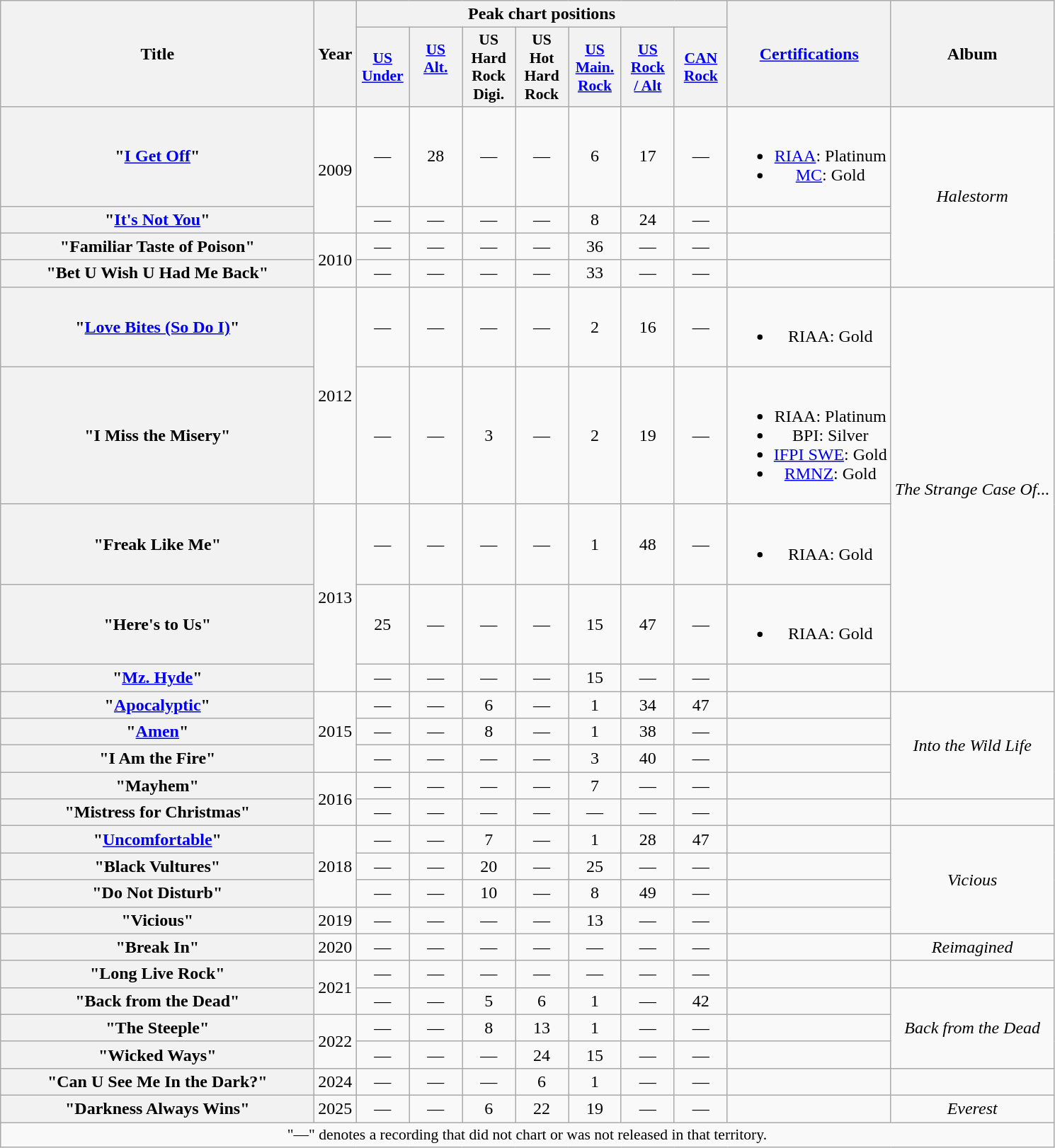<table class="wikitable plainrowheaders" style="text-align:center;">
<tr>
<th scope="col" rowspan="2" style="width:18em;">Title</th>
<th scope="col" rowspan="2">Year</th>
<th scope="col" colspan="7">Peak chart positions</th>
<th scope="col" rowspan="2"><a href='#'>Certifications</a></th>
<th scope="col" rowspan="2">Album</th>
</tr>
<tr>
<th scope="col" style="width:3em;font-size:90%;"><a href='#'>US Under</a><br></th>
<th scope="col" style="width:3em;font-size:90%;"><a href='#'>US<br>Alt.<br></a><br></th>
<th scope="col" style="width:3em;font-size:90%;">US<br>Hard<br>Rock<br>Digi.</th>
<th scope="col" style="width:3em;font-size:90%;">US<br>Hot<br>Hard<br>Rock</th>
<th scope="col" style="width:3em;font-size:90%;"><a href='#'>US<br>Main.<br>Rock</a><br></th>
<th scope="col" style="width:3em;font-size:90%;"><a href='#'>US<br>Rock <br>/ Alt</a><br></th>
<th scope="col" style="width:3em;font-size:90%;"><a href='#'>CAN<br>Rock</a><br></th>
</tr>
<tr>
<th scope="row">"<a href='#'>I Get Off</a>"</th>
<td rowspan="2">2009</td>
<td>—</td>
<td>28</td>
<td>—</td>
<td>—</td>
<td>6</td>
<td>17</td>
<td>—</td>
<td><br><ul><li><a href='#'>RIAA</a>: Platinum</li><li><a href='#'>MC</a>: Gold</li></ul></td>
<td rowspan="4"><em>Halestorm</em></td>
</tr>
<tr>
<th scope="row">"<a href='#'>It's Not You</a>"</th>
<td>—</td>
<td>—</td>
<td>—</td>
<td>—</td>
<td>8</td>
<td>24</td>
<td>—</td>
<td></td>
</tr>
<tr>
<th scope="row">"Familiar Taste of Poison"</th>
<td rowspan="2">2010</td>
<td>—</td>
<td>—</td>
<td>—</td>
<td>—</td>
<td>36</td>
<td>—</td>
<td>—</td>
<td></td>
</tr>
<tr>
<th scope="row">"Bet U Wish U Had Me Back"</th>
<td>—</td>
<td>—</td>
<td>—</td>
<td>—</td>
<td>33</td>
<td>—</td>
<td>—</td>
<td></td>
</tr>
<tr>
<th scope="row">"<a href='#'>Love Bites (So Do I)</a>"</th>
<td rowspan="2">2012</td>
<td>—</td>
<td>—</td>
<td>—</td>
<td>—</td>
<td>2</td>
<td>16</td>
<td>—</td>
<td><br><ul><li>RIAA: Gold</li></ul></td>
<td rowspan="5"><em>The Strange Case Of...</em></td>
</tr>
<tr>
<th scope="row">"I Miss the Misery"</th>
<td>—</td>
<td>—</td>
<td>3</td>
<td>—</td>
<td>2</td>
<td>19</td>
<td>—</td>
<td><br><ul><li>RIAA: Platinum</li><li>BPI: Silver</li><li><a href='#'>IFPI SWE</a>: Gold</li><li><a href='#'>RMNZ</a>: Gold</li></ul></td>
</tr>
<tr>
<th scope="row">"Freak Like Me"</th>
<td rowspan="3">2013</td>
<td>—</td>
<td>—</td>
<td>—</td>
<td>—</td>
<td>1</td>
<td>48</td>
<td>—</td>
<td><br><ul><li>RIAA: Gold</li></ul></td>
</tr>
<tr>
<th scope="row">"Here's to Us" </th>
<td>25</td>
<td>—</td>
<td>—</td>
<td>—</td>
<td>15</td>
<td>47</td>
<td>—</td>
<td><br><ul><li>RIAA: Gold</li></ul></td>
</tr>
<tr>
<th scope="row">"<a href='#'>Mz. Hyde</a>"</th>
<td>—</td>
<td>—</td>
<td>—</td>
<td>—</td>
<td>15</td>
<td>—</td>
<td>—</td>
<td></td>
</tr>
<tr>
<th scope="row">"<a href='#'>Apocalyptic</a>"</th>
<td rowspan="3">2015</td>
<td>—</td>
<td>—</td>
<td>6</td>
<td>—</td>
<td>1</td>
<td>34</td>
<td>47</td>
<td></td>
<td rowspan="4"><em>Into the Wild Life</em></td>
</tr>
<tr>
<th scope="row">"<a href='#'>Amen</a>"</th>
<td>—</td>
<td>—</td>
<td>8</td>
<td>—</td>
<td>1</td>
<td>38</td>
<td>—</td>
<td></td>
</tr>
<tr>
<th scope="row">"I Am the Fire"</th>
<td>—</td>
<td>—</td>
<td>—</td>
<td>—</td>
<td>3</td>
<td>40</td>
<td>—</td>
<td></td>
</tr>
<tr>
<th scope="row">"Mayhem"</th>
<td rowspan="2">2016</td>
<td>—</td>
<td>—</td>
<td>—</td>
<td>—</td>
<td>7</td>
<td>—</td>
<td>—</td>
<td></td>
</tr>
<tr>
<th scope="row">"Mistress for Christmas"</th>
<td>—</td>
<td>—</td>
<td>—</td>
<td>—</td>
<td>—</td>
<td>—</td>
<td>—</td>
<td></td>
<td></td>
</tr>
<tr>
<th scope="row">"<a href='#'>Uncomfortable</a>"</th>
<td rowspan="3">2018</td>
<td>—</td>
<td>—</td>
<td>7</td>
<td>—</td>
<td>1</td>
<td>28</td>
<td>47</td>
<td></td>
<td rowspan="4"><em>Vicious</em></td>
</tr>
<tr>
<th scope="row">"Black Vultures"</th>
<td>—</td>
<td>—</td>
<td>20</td>
<td>—</td>
<td>25</td>
<td>—</td>
<td>—</td>
<td></td>
</tr>
<tr>
<th scope="row">"Do Not Disturb"</th>
<td>—</td>
<td>—</td>
<td>10</td>
<td>—</td>
<td>8</td>
<td>49</td>
<td>—</td>
<td></td>
</tr>
<tr>
<th scope="row">"Vicious"</th>
<td>2019</td>
<td>—</td>
<td>—</td>
<td>—</td>
<td>—</td>
<td>13</td>
<td>—</td>
<td>—</td>
<td></td>
</tr>
<tr>
<th scope="row">"Break In" </th>
<td>2020</td>
<td>—</td>
<td>—</td>
<td>—</td>
<td>—</td>
<td>—</td>
<td>—</td>
<td>—</td>
<td></td>
<td><em>Reimagined</em></td>
</tr>
<tr>
<th scope="row">"Long Live Rock"</th>
<td rowspan="2">2021</td>
<td>—</td>
<td>—</td>
<td>—</td>
<td>—</td>
<td>—</td>
<td>—</td>
<td>—</td>
<td></td>
<td></td>
</tr>
<tr>
<th scope="row">"Back from the Dead"</th>
<td>—</td>
<td>—</td>
<td>5</td>
<td>6</td>
<td>1</td>
<td>—</td>
<td>42</td>
<td></td>
<td rowspan="3"><em>Back from the Dead</em></td>
</tr>
<tr>
<th scope="row">"The Steeple"</th>
<td rowspan="2">2022</td>
<td>—</td>
<td>—</td>
<td>8</td>
<td>13</td>
<td>1</td>
<td>—</td>
<td>—</td>
<td></td>
</tr>
<tr>
<th scope="row">"Wicked Ways"</th>
<td>—</td>
<td>—</td>
<td>—</td>
<td>24</td>
<td>15</td>
<td>—</td>
<td>—</td>
<td></td>
</tr>
<tr>
<th scope="row">"Can U See Me In the Dark?" </th>
<td>2024</td>
<td>—</td>
<td>—</td>
<td>—</td>
<td>6</td>
<td>1</td>
<td>—</td>
<td>—</td>
<td></td>
<td></td>
</tr>
<tr>
<th scope="row">"Darkness Always Wins"</th>
<td>2025</td>
<td>—</td>
<td>—</td>
<td>6</td>
<td>22</td>
<td>19</td>
<td>—</td>
<td>—</td>
<td></td>
<td><em>Everest</em></td>
</tr>
<tr>
<td colspan="11" style="font-size:90%">"—" denotes a recording that did not chart or was not released in that territory.</td>
</tr>
</table>
